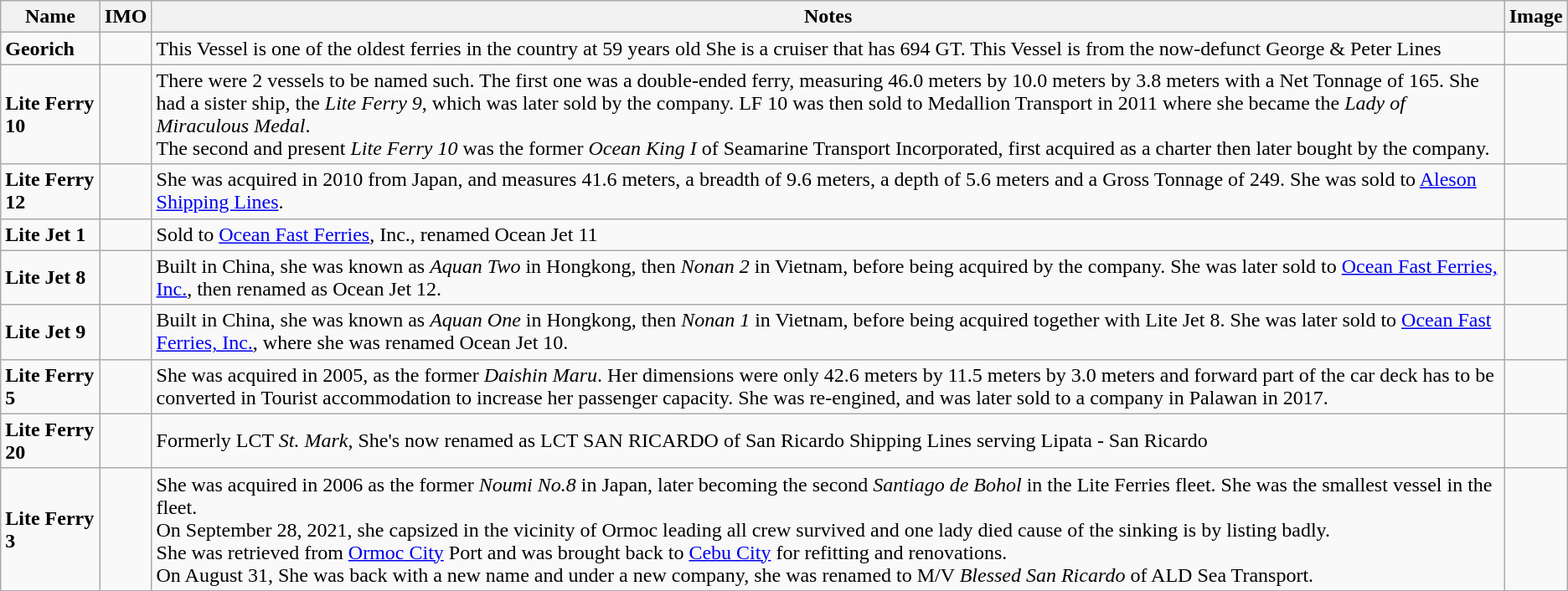<table class="wikitable sortable sticky-header">
<tr>
<th><strong>Name</strong></th>
<th><strong>IMO</strong></th>
<th><strong>Notes</strong></th>
<th><strong>Image</strong></th>
</tr>
<tr>
<td><strong>Georich</strong></td>
<td></td>
<td>This Vessel is one of the oldest ferries in the country at 59 years old She is a cruiser that has 694 GT. This Vessel is from the now-defunct George & Peter Lines</td>
<td></td>
</tr>
<tr>
<td><strong>Lite Ferry 10</strong></td>
<td></td>
<td>There were 2 vessels to be named such. The first one was a double-ended ferry, measuring 46.0 meters by 10.0 meters by 3.8 meters with a Net Tonnage of 165. She had a sister ship, the <em>Lite Ferry 9</em>, which was later sold by the company. LF 10 was then sold to Medallion Transport in 2011 where she became the <em>Lady of Miraculous Medal</em>.<br>The second and present <em>Lite Ferry 10</em> was the former <em>Ocean King I</em> of Seamarine Transport Incorporated, first acquired as a charter then later bought by the company.</td>
<td></td>
</tr>
<tr>
<td><strong>Lite Ferry 12</strong></td>
<td></td>
<td>She was acquired in 2010 from Japan, and measures 41.6 meters, a breadth of 9.6 meters, a depth of 5.6 meters and a Gross Tonnage of 249. She was sold to <a href='#'>Aleson Shipping Lines</a>.</td>
<td></td>
</tr>
<tr>
<td><strong>Lite Jet 1</strong></td>
<td></td>
<td>Sold to <a href='#'>Ocean Fast Ferries</a>, Inc., renamed Ocean Jet 11</td>
<td></td>
</tr>
<tr>
<td><strong>Lite Jet 8</strong></td>
<td></td>
<td>Built in China, she was known as <em>Aquan Two</em> in Hongkong, then <em>Nonan 2</em> in Vietnam, before being acquired by the company. She was later sold to <a href='#'>Ocean Fast Ferries, Inc.</a>, then renamed as Ocean Jet 12.</td>
<td></td>
</tr>
<tr>
<td><strong>Lite Jet 9</strong></td>
<td></td>
<td>Built in China, she was known as <em>Aquan One</em> in Hongkong, then <em>Nonan 1</em> in Vietnam, before being acquired together with Lite Jet 8. She was later sold to <a href='#'>Ocean Fast Ferries, Inc.</a>, where she was renamed Ocean Jet 10.</td>
<td></td>
</tr>
<tr>
<td><strong>Lite Ferry 5</strong></td>
<td></td>
<td>She was acquired in 2005, as the former <em>Daishin Maru</em>. Her dimensions were only 42.6 meters by 11.5 meters by 3.0 meters and forward part of the car deck has to be converted in Tourist accommodation to increase her passenger capacity. She was re-engined, and was later sold to a company in Palawan in 2017.</td>
<td></td>
</tr>
<tr>
<td><strong>Lite Ferry 20</strong></td>
<td></td>
<td>Formerly LCT <em>St. Mark</em>, She's now renamed as LCT SAN RICARDO of San Ricardo Shipping Lines serving Lipata - San Ricardo</td>
<td></td>
</tr>
<tr>
<td><strong>Lite Ferry 3</strong></td>
<td></td>
<td>She was acquired in 2006 as the former <em>Noumi No.8</em> in Japan, later becoming the second <em>Santiago de Bohol</em> in the Lite Ferries fleet. She was the smallest vessel in the fleet.<br>On September 28, 2021, she capsized in the vicinity of Ormoc leading all crew survived and one lady died cause of the sinking is by listing badly.<br>She was retrieved from <a href='#'>Ormoc City</a> Port and was brought back to <a href='#'>Cebu City</a> for refitting and renovations.<br>On August 31, She was back with a new name and under a new company, she was renamed to M/V <em>Blessed San Ricardo</em> of ALD Sea Transport.</td>
<td></td>
</tr>
<tr>
</tr>
</table>
